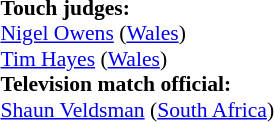<table width=100% style="font-size: 90%">
<tr>
<td><br><strong>Touch judges:</strong>
<br><a href='#'>Nigel Owens</a> (<a href='#'>Wales</a>)
<br><a href='#'>Tim Hayes</a> (<a href='#'>Wales</a>)
<br><strong>Television match official:</strong>
<br><a href='#'>Shaun Veldsman</a> (<a href='#'>South Africa</a>)</td>
</tr>
</table>
